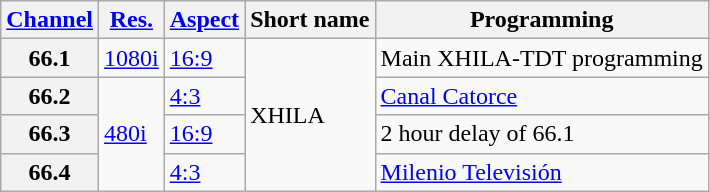<table class="wikitable sortable">
<tr>
<th scope = "col"><a href='#'>Channel</a></th>
<th scope = "col"><a href='#'>Res.</a></th>
<th scope = "col"><a href='#'>Aspect</a></th>
<th scope = "col">Short name</th>
<th scope = "col">Programming</th>
</tr>
<tr>
<th scope = "row">66.1</th>
<td><a href='#'>1080i</a></td>
<td><a href='#'>16:9</a></td>
<td rowspan=4>XHILA</td>
<td>Main XHILA-TDT programming</td>
</tr>
<tr>
<th scope = "row">66.2</th>
<td rowspan=3><a href='#'>480i</a></td>
<td><a href='#'>4:3</a></td>
<td><a href='#'>Canal Catorce</a></td>
</tr>
<tr>
<th scope = "row">66.3</th>
<td><a href='#'>16:9</a></td>
<td>2 hour delay of 66.1</td>
</tr>
<tr>
<th scope = "row">66.4</th>
<td><a href='#'>4:3</a></td>
<td><a href='#'>Milenio Televisión</a></td>
</tr>
</table>
